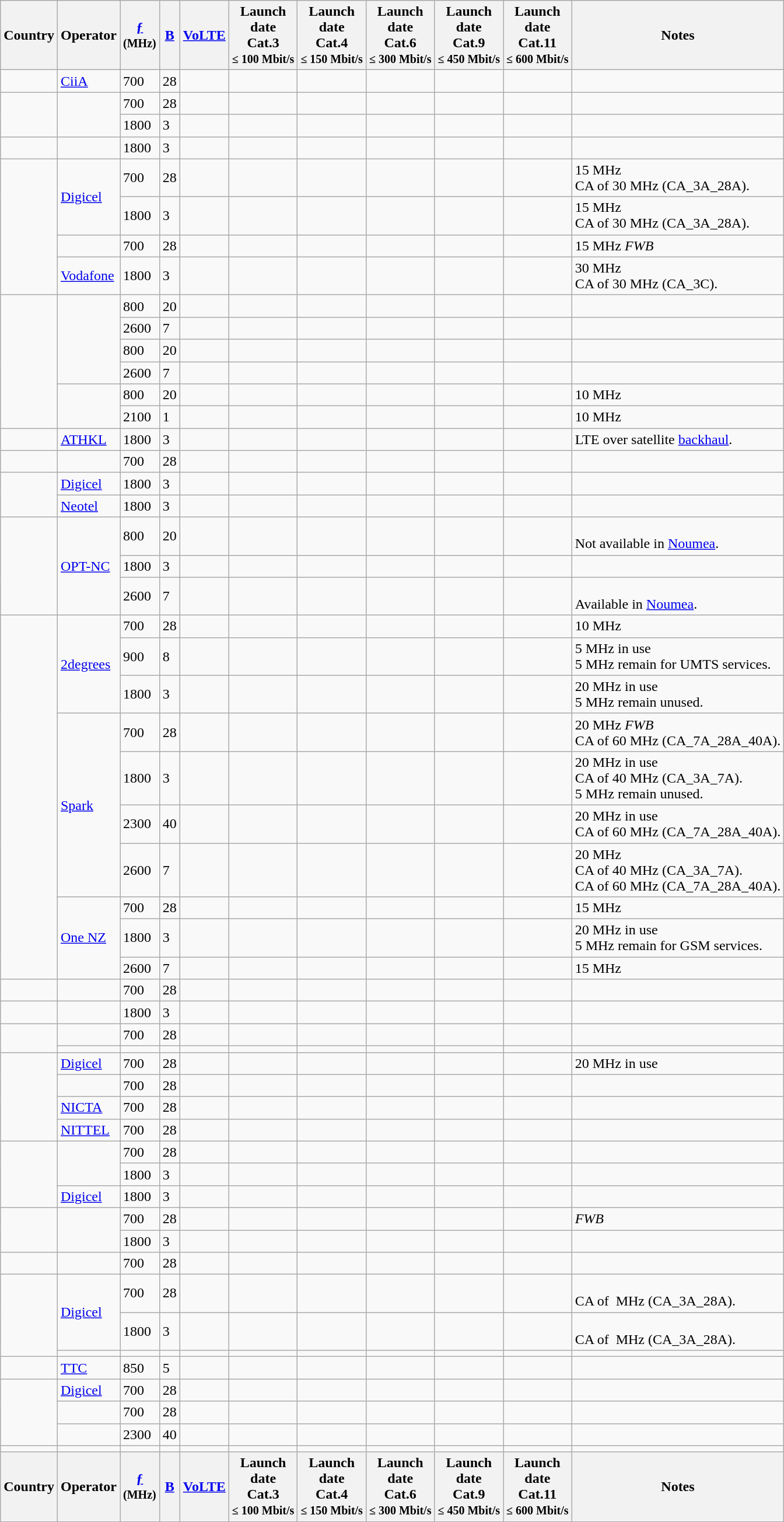<table class="wikitable sortable sticky-header">
<tr>
<th>Country</th>
<th>Operator</th>
<th class="sortable" data-sort-type="number"><a href='#'>ƒ</a><br><small>(MHz)</small></th>
<th class="sortable" data-sort-type="number"><a href='#'>B</a></th>
<th class="sortable"><a href='#'>VoLTE</a></th>
<th>Launch<br>date<br>Cat.3<br><small>≤ 100 Mbit/s</small></th>
<th>Launch<br>date<br>Cat.4<br><small>≤ 150 Mbit/s</small></th>
<th>Launch<br>date<br>Cat.6<br><small>≤ 300 Mbit/s</small></th>
<th>Launch<br>date<br>Cat.9<br><small>≤ 450 Mbit/s</small></th>
<th>Launch<br>date<br>Cat.11<br><small>≤ 600 Mbit/s</small></th>
<th>Notes</th>
</tr>
<tr>
<td></td>
<td><a href='#'>CiiA</a></td>
<td>700</td>
<td>28</td>
<td></td>
<td></td>
<td></td>
<td></td>
<td></td>
<td></td>
<td></td>
</tr>
<tr>
<td rowspan="2"></td>
<td rowspan="2"></td>
<td>700</td>
<td>28</td>
<td></td>
<td></td>
<td></td>
<td></td>
<td></td>
<td></td>
<td></td>
</tr>
<tr>
<td>1800</td>
<td>3</td>
<td></td>
<td></td>
<td></td>
<td></td>
<td></td>
<td></td>
<td></td>
</tr>
<tr>
<td></td>
<td></td>
<td>1800</td>
<td>3</td>
<td></td>
<td></td>
<td></td>
<td></td>
<td></td>
<td></td>
<td></td>
</tr>
<tr>
<td rowspan="4"></td>
<td rowspan="2"><a href='#'>Digicel</a></td>
<td>700</td>
<td>28</td>
<td></td>
<td></td>
<td></td>
<td></td>
<td></td>
<td></td>
<td>15 MHz <br>CA of 30 MHz (CA_3A_28A).</td>
</tr>
<tr>
<td>1800</td>
<td>3</td>
<td></td>
<td></td>
<td></td>
<td></td>
<td></td>
<td></td>
<td>15 MHz <br>CA of 30 MHz (CA_3A_28A).</td>
</tr>
<tr>
<td></td>
<td>700</td>
<td>28</td>
<td></td>
<td></td>
<td></td>
<td></td>
<td></td>
<td></td>
<td>15 MHz  <em>FWB</em></td>
</tr>
<tr>
<td><a href='#'>Vodafone</a></td>
<td>1800</td>
<td>3</td>
<td></td>
<td></td>
<td></td>
<td></td>
<td></td>
<td></td>
<td>30 MHz <br>CA of 30 MHz (CA_3C).</td>
</tr>
<tr>
<td rowspan="6"></td>
<td rowspan="4"></td>
<td>800</td>
<td>20</td>
<td></td>
<td></td>
<td></td>
<td></td>
<td></td>
<td></td>
<td></td>
</tr>
<tr>
<td>2600</td>
<td>7</td>
<td></td>
<td></td>
<td></td>
<td></td>
<td></td>
<td></td>
<td></td>
</tr>
<tr>
<td>800</td>
<td>20</td>
<td></td>
<td></td>
<td></td>
<td></td>
<td></td>
<td></td>
<td></td>
</tr>
<tr>
<td>2600</td>
<td>7</td>
<td></td>
<td></td>
<td></td>
<td></td>
<td></td>
<td></td>
<td></td>
</tr>
<tr>
<td rowspan="2"></td>
<td>800</td>
<td>20</td>
<td></td>
<td></td>
<td></td>
<td></td>
<td></td>
<td></td>
<td>10 MHz</td>
</tr>
<tr>
<td>2100</td>
<td>1</td>
<td></td>
<td></td>
<td></td>
<td></td>
<td></td>
<td></td>
<td>10 MHz</td>
</tr>
<tr>
<td></td>
<td><a href='#'>ATHKL</a></td>
<td>1800</td>
<td>3</td>
<td></td>
<td></td>
<td></td>
<td></td>
<td></td>
<td></td>
<td> LTE over satellite <a href='#'>backhaul</a>.</td>
</tr>
<tr>
<td></td>
<td></td>
<td>700</td>
<td>28</td>
<td></td>
<td></td>
<td></td>
<td></td>
<td></td>
<td></td>
<td></td>
</tr>
<tr>
<td rowspan="2"></td>
<td><a href='#'>Digicel</a></td>
<td>1800</td>
<td>3</td>
<td></td>
<td></td>
<td></td>
<td></td>
<td></td>
<td></td>
<td></td>
</tr>
<tr>
<td><a href='#'>Neotel</a></td>
<td>1800</td>
<td>3</td>
<td></td>
<td></td>
<td></td>
<td></td>
<td></td>
<td></td>
<td></td>
</tr>
<tr>
<td rowspan="3"></td>
<td rowspan="3"><a href='#'>OPT-NC</a></td>
<td>800</td>
<td>20</td>
<td></td>
<td></td>
<td></td>
<td></td>
<td></td>
<td></td>
<td><br>Not available in <a href='#'>Noumea</a>.</td>
</tr>
<tr>
<td>1800</td>
<td>3</td>
<td></td>
<td></td>
<td></td>
<td></td>
<td></td>
<td></td>
<td></td>
</tr>
<tr>
<td>2600</td>
<td>7</td>
<td></td>
<td></td>
<td></td>
<td></td>
<td></td>
<td></td>
<td><br>Available in <a href='#'>Noumea</a>.</td>
</tr>
<tr>
<td rowspan="10"></td>
<td rowspan="3"><a href='#'>2degrees</a></td>
<td>700</td>
<td>28</td>
<td></td>
<td></td>
<td></td>
<td></td>
<td></td>
<td></td>
<td>10 MHz </td>
</tr>
<tr>
<td>900</td>
<td>8</td>
<td></td>
<td></td>
<td></td>
<td></td>
<td></td>
<td></td>
<td>5 MHz in use <br>5 MHz remain for UMTS services.</td>
</tr>
<tr>
<td>1800</td>
<td>3</td>
<td></td>
<td></td>
<td></td>
<td></td>
<td></td>
<td></td>
<td>20 MHz in use <br>5 MHz remain unused.</td>
</tr>
<tr>
<td rowspan="4"><a href='#'>Spark</a></td>
<td>700</td>
<td>28</td>
<td></td>
<td></td>
<td></td>
<td></td>
<td></td>
<td></td>
<td>20 MHz  <em>FWB</em><br>CA of 60 MHz (CA_7A_28A_40A).</td>
</tr>
<tr>
<td>1800</td>
<td>3</td>
<td></td>
<td></td>
<td></td>
<td></td>
<td></td>
<td></td>
<td>20 MHz in use <br>CA of 40 MHz (CA_3A_7A).<br>5 MHz remain unused.</td>
</tr>
<tr>
<td>2300</td>
<td>40</td>
<td></td>
<td></td>
<td></td>
<td></td>
<td></td>
<td></td>
<td>20 MHz in use <br>CA of 60 MHz (CA_7A_28A_40A).</td>
</tr>
<tr>
<td>2600</td>
<td>7</td>
<td></td>
<td></td>
<td></td>
<td></td>
<td></td>
<td></td>
<td>20 MHz <br>CA of 40 MHz (CA_3A_7A).<br>CA of 60 MHz (CA_7A_28A_40A).</td>
</tr>
<tr>
<td rowspan="3"><a href='#'>One NZ</a></td>
<td>700</td>
<td>28</td>
<td></td>
<td></td>
<td></td>
<td></td>
<td></td>
<td></td>
<td>15 MHz </td>
</tr>
<tr>
<td>1800</td>
<td>3</td>
<td></td>
<td></td>
<td></td>
<td></td>
<td></td>
<td></td>
<td>20 MHz in use <br>5 MHz remain for GSM services.</td>
</tr>
<tr>
<td>2600</td>
<td>7</td>
<td></td>
<td> </td>
<td></td>
<td></td>
<td></td>
<td></td>
<td>15 MHz </td>
</tr>
<tr>
<td></td>
<td></td>
<td>700</td>
<td>28</td>
<td></td>
<td></td>
<td></td>
<td></td>
<td></td>
<td></td>
<td></td>
</tr>
<tr>
<td></td>
<td></td>
<td>1800</td>
<td>3</td>
<td></td>
<td></td>
<td></td>
<td></td>
<td></td>
<td></td>
<td></td>
</tr>
<tr>
<td rowspan=2></td>
<td></td>
<td>700</td>
<td>28</td>
<td></td>
<td></td>
<td></td>
<td></td>
<td></td>
<td></td>
<td></td>
</tr>
<tr>
<td></td>
<td></td>
<td></td>
<td></td>
<td></td>
<td></td>
<td></td>
<td></td>
<td></td>
<td></td>
</tr>
<tr>
<td rowspan="4"></td>
<td><a href='#'>Digicel</a></td>
<td>700</td>
<td>28</td>
<td></td>
<td></td>
<td></td>
<td></td>
<td></td>
<td></td>
<td>20 MHz in use </td>
</tr>
<tr>
<td></td>
<td>700</td>
<td>28</td>
<td></td>
<td></td>
<td></td>
<td></td>
<td></td>
<td></td>
<td></td>
</tr>
<tr>
<td><a href='#'>NICTA</a></td>
<td>700</td>
<td>28</td>
<td></td>
<td></td>
<td></td>
<td></td>
<td></td>
<td></td>
<td></td>
</tr>
<tr>
<td><a href='#'>NITTEL</a></td>
<td>700</td>
<td>28</td>
<td></td>
<td></td>
<td></td>
<td></td>
<td></td>
<td></td>
<td></td>
</tr>
<tr>
<td rowspan="3"></td>
<td rowspan="2"></td>
<td>700</td>
<td>28</td>
<td></td>
<td></td>
<td></td>
<td></td>
<td></td>
<td></td>
<td></td>
</tr>
<tr>
<td>1800</td>
<td>3</td>
<td></td>
<td></td>
<td></td>
<td></td>
<td></td>
<td></td>
<td></td>
</tr>
<tr>
<td><a href='#'>Digicel</a></td>
<td>1800</td>
<td>3</td>
<td></td>
<td></td>
<td></td>
<td></td>
<td></td>
<td></td>
<td></td>
</tr>
<tr>
<td rowspan="2"></td>
<td rowspan="2"></td>
<td>700</td>
<td>28</td>
<td></td>
<td></td>
<td></td>
<td></td>
<td></td>
<td></td>
<td> <em>FWB</em></td>
</tr>
<tr>
<td>1800</td>
<td>3</td>
<td></td>
<td></td>
<td></td>
<td></td>
<td></td>
<td></td>
<td></td>
</tr>
<tr>
<td></td>
<td></td>
<td>700</td>
<td>28</td>
<td></td>
<td></td>
<td></td>
<td></td>
<td></td>
<td></td>
<td></td>
</tr>
<tr>
<td rowspan="3"></td>
<td rowspan="2"><a href='#'>Digicel</a></td>
<td>700</td>
<td>28</td>
<td></td>
<td></td>
<td></td>
<td></td>
<td></td>
<td></td>
<td><br>CA of  MHz (CA_3A_28A).</td>
</tr>
<tr>
<td>1800</td>
<td>3</td>
<td></td>
<td></td>
<td></td>
<td></td>
<td></td>
<td></td>
<td><br>CA of  MHz (CA_3A_28A).</td>
</tr>
<tr>
<td></td>
<td></td>
<td></td>
<td></td>
<td></td>
<td></td>
<td></td>
<td></td>
<td></td>
<td></td>
</tr>
<tr>
<td></td>
<td><a href='#'>TTC</a></td>
<td>850</td>
<td>5</td>
<td></td>
<td></td>
<td></td>
<td></td>
<td></td>
<td></td>
<td></td>
</tr>
<tr>
<td rowspan="3"></td>
<td><a href='#'>Digicel</a></td>
<td>700</td>
<td>28</td>
<td></td>
<td></td>
<td></td>
<td></td>
<td></td>
<td></td>
<td></td>
</tr>
<tr>
<td></td>
<td>700</td>
<td>28</td>
<td></td>
<td></td>
<td></td>
<td></td>
<td></td>
<td></td>
<td></td>
</tr>
<tr>
<td></td>
<td>2300</td>
<td>40</td>
<td></td>
<td></td>
<td></td>
<td></td>
<td></td>
<td></td>
<td></td>
</tr>
<tr>
<td></td>
<td></td>
<td></td>
<td></td>
<td></td>
<td></td>
<td></td>
<td></td>
<td></td>
<td></td>
<td></td>
</tr>
<tr>
<th>Country</th>
<th>Operator</th>
<th class="sortable"><a href='#'>ƒ</a><br><small>(MHz)</small></th>
<th class="sortable"><a href='#'>B</a></th>
<th class="sortable"><a href='#'>VoLTE</a></th>
<th>Launch<br>date<br>Cat.3<br><small>≤ 100 Mbit/s</small></th>
<th>Launch<br>date<br>Cat.4<br><small>≤ 150 Mbit/s</small></th>
<th>Launch<br>date<br>Cat.6<br><small>≤ 300 Mbit/s</small></th>
<th>Launch<br>date<br>Cat.9<br><small>≤ 450 Mbit/s</small></th>
<th>Launch<br>date<br>Cat.11<br><small>≤ 600 Mbit/s</small></th>
<th>Notes</th>
</tr>
</table>
